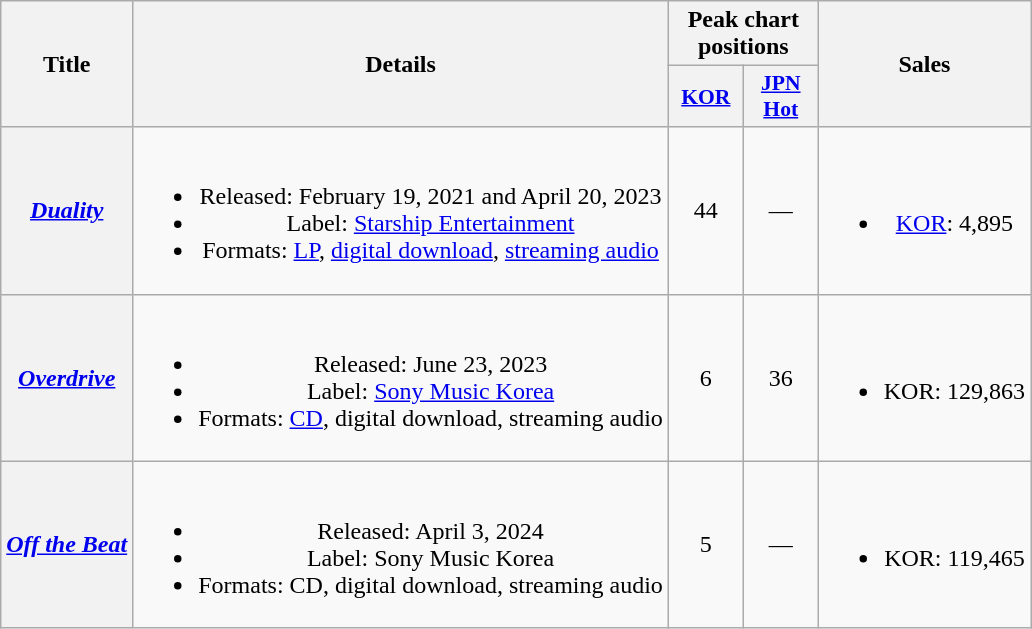<table class="wikitable plainrowheaders" style="text-align:center;">
<tr>
<th scope="col" rowspan="2">Title</th>
<th scope="col" rowspan="2">Details</th>
<th colspan="2">Peak chart positions</th>
<th scope="col" rowspan="2">Sales</th>
</tr>
<tr>
<th scope="col" style="width:3em;font-size:90%;"><a href='#'>KOR</a><br></th>
<th scope="col" style="width:3em;font-size:90%;"><a href='#'>JPN<br>Hot</a><br></th>
</tr>
<tr>
<th scope="row"><em><a href='#'>Duality</a></em></th>
<td><br><ul><li>Released: February 19, 2021 and April 20, 2023</li><li>Label: <a href='#'>Starship Entertainment</a></li><li>Formats: <a href='#'>LP</a>, <a href='#'>digital download</a>, <a href='#'>streaming audio</a></li></ul></td>
<td>44</td>
<td>—</td>
<td><br><ul><li><a href='#'>KOR</a>: 4,895</li></ul></td>
</tr>
<tr>
<th scope="row"><em><a href='#'>Overdrive</a></em></th>
<td><br><ul><li>Released: June 23, 2023</li><li>Label: <a href='#'>Sony Music Korea</a></li><li>Formats: <a href='#'>CD</a>, digital download, streaming audio</li></ul></td>
<td>6</td>
<td>36</td>
<td><br><ul><li>KOR: 129,863</li></ul></td>
</tr>
<tr>
<th scope="row"><em><a href='#'>Off the Beat</a></em></th>
<td><br><ul><li>Released: April 3, 2024</li><li>Label: Sony Music Korea</li><li>Formats: CD, digital download, streaming audio</li></ul></td>
<td>5</td>
<td>—</td>
<td><br><ul><li>KOR: 119,465</li></ul></td>
</tr>
</table>
